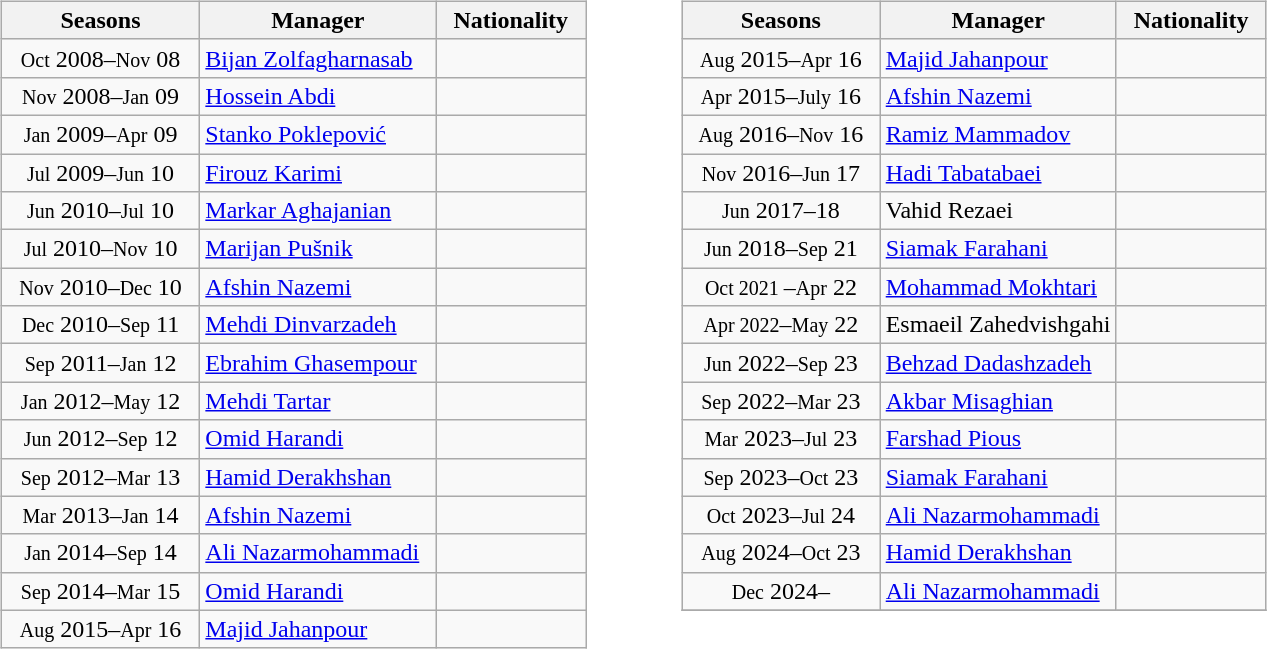<table>
<tr>
<td width="10"> </td>
<td valign="top"><br><table class="wikitable" style="text-align: center; width:100%">
<tr>
<th rowspan="1" width="125">Seasons</th>
<th rowspan="1" width="150">Manager</th>
<th rowspan="1">Nationality</th>
</tr>
<tr>
<td><small>Oct</small> 2008–<small>Nov</small> 08</td>
<td align=left><a href='#'>Bijan Zolfagharnasab</a></td>
<td></td>
</tr>
<tr>
<td><small>Nov</small> 2008–<small>Jan</small> 09</td>
<td align=left><a href='#'>Hossein Abdi</a></td>
<td></td>
</tr>
<tr>
<td><small>Jan</small> 2009–<small>Apr</small> 09</td>
<td align=left><a href='#'>Stanko Poklepović</a></td>
<td></td>
</tr>
<tr>
<td><small>Jul</small> 2009–<small>Jun</small> 10</td>
<td align=left><a href='#'>Firouz Karimi</a></td>
<td></td>
</tr>
<tr>
<td><small>Jun</small> 2010–<small>Jul</small> 10</td>
<td align=left><a href='#'>Markar Aghajanian</a></td>
<td></td>
</tr>
<tr>
<td><small>Jul</small> 2010–<small>Nov</small> 10</td>
<td align=left><a href='#'>Marijan Pušnik</a></td>
<td></td>
</tr>
<tr>
<td><small>Nov</small> 2010–<small>Dec</small> 10</td>
<td align=left><a href='#'>Afshin Nazemi</a></td>
<td></td>
</tr>
<tr>
<td><small>Dec</small> 2010–<small>Sep</small> 11</td>
<td align=left><a href='#'>Mehdi Dinvarzadeh</a></td>
<td></td>
</tr>
<tr>
<td><small>Sep</small> 2011–<small>Jan</small> 12</td>
<td align=left><a href='#'>Ebrahim Ghasempour</a></td>
<td></td>
</tr>
<tr>
<td><small>Jan</small> 2012–<small>May</small> 12</td>
<td align=left><a href='#'>Mehdi Tartar</a></td>
<td></td>
</tr>
<tr>
<td><small>Jun</small> 2012–<small>Sep</small> 12</td>
<td align=left><a href='#'>Omid Harandi</a></td>
<td></td>
</tr>
<tr>
<td><small>Sep</small> 2012–<small>Mar</small> 13</td>
<td align=left><a href='#'>Hamid Derakhshan</a></td>
<td></td>
</tr>
<tr>
<td><small>Mar</small> 2013–<small>Jan</small> 14</td>
<td align=left><a href='#'>Afshin Nazemi</a></td>
<td></td>
</tr>
<tr>
<td><small>Jan</small> 2014–<small>Sep</small> 14</td>
<td align=left><a href='#'>Ali Nazarmohammadi</a></td>
<td></td>
</tr>
<tr>
<td><small>Sep</small> 2014–<small>Mar</small> 15</td>
<td align=left><a href='#'>Omid Harandi</a></td>
<td></td>
</tr>
<tr>
<td><small>Aug</small> 2015–<small>Apr</small> 16</td>
<td align=left><a href='#'>Majid Jahanpour</a></td>
<td></td>
</tr>
</table>
</td>
<td width="55"> </td>
<td valign="top"><br><table class="wikitable" style="text-align: center; width:100%">
<tr>
<th rowspan="1" width="125">Seasons</th>
<th rowspan="1" width="150">Manager</th>
<th rowspan="1">Nationality</th>
</tr>
<tr>
<td><small>Aug</small> 2015–<small>Apr</small> 16</td>
<td align=left><a href='#'>Majid Jahanpour</a></td>
<td></td>
</tr>
<tr>
<td><small>Apr</small> 2015–<small>July</small> 16</td>
<td align=left><a href='#'>Afshin Nazemi</a></td>
<td></td>
</tr>
<tr>
<td><small>Aug</small> 2016–<small>Nov</small> 16</td>
<td align=left><a href='#'>Ramiz Mammadov</a></td>
<td></td>
</tr>
<tr>
<td><small>Nov</small> 2016–<small>Jun</small> 17</td>
<td align=left><a href='#'>Hadi Tabatabaei</a></td>
<td></td>
</tr>
<tr>
<td><small>Jun</small> 2017–18</td>
<td align=left>Vahid Rezaei</td>
<td></td>
</tr>
<tr>
<td><small>Jun</small> 2018–<small>Sep</small> 21</td>
<td align=left><a href='#'>Siamak Farahani</a></td>
<td></td>
</tr>
<tr>
<td><small>Oct 2021 </small>–<small>Apr</small> 22</td>
<td align=left><a href='#'>Mohammad Mokhtari</a></td>
<td></td>
</tr>
<tr>
<td><small>Apr 2022</small>–<small>May</small> 22</td>
<td align=left>Esmaeil Zahedvishgahi</td>
<td></td>
</tr>
<tr>
<td><small>Jun</small> 2022–<small>Sep</small> 23</td>
<td align=left><a href='#'>Behzad Dadashzadeh</a></td>
<td></td>
</tr>
<tr>
<td><small>Sep</small> 2022–<small>Mar</small> 23</td>
<td align=left><a href='#'>Akbar Misaghian</a></td>
<td></td>
</tr>
<tr>
<td><small>Mar</small> 2023–<small>Jul</small> 23</td>
<td align=left><a href='#'>Farshad Pious</a></td>
<td></td>
</tr>
<tr>
<td><small>Sep</small> 2023–<small>Oct</small> 23</td>
<td align=left><a href='#'>Siamak Farahani</a></td>
<td></td>
</tr>
<tr>
<td><small>Oct</small> 2023–<small>Jul</small> 24</td>
<td align=left><a href='#'>Ali Nazarmohammadi</a></td>
<td></td>
</tr>
<tr>
<td><small>Aug</small> 2024–<small>Oct</small> 23</td>
<td align=left><a href='#'>Hamid Derakhshan</a></td>
<td></td>
</tr>
<tr>
<td><small>Dec</small> 2024–</td>
<td align=left><a href='#'>Ali Nazarmohammadi</a></td>
<td></td>
</tr>
<tr>
</tr>
</table>
</td>
</tr>
</table>
